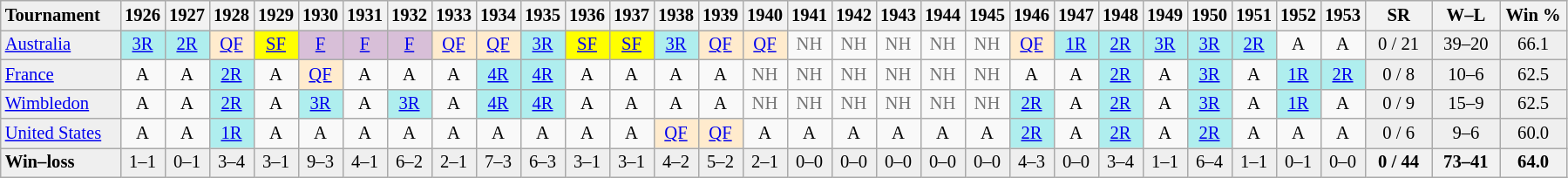<table class="wikitable nowrap" style=font-size:86%;text-align:center>
<tr bgcolor="#efefef">
<td align="left" style="width:85px;"><strong>Tournament</strong></td>
<th>1926</th>
<th>1927</th>
<th>1928</th>
<th>1929</th>
<th>1930</th>
<th>1931</th>
<th>1932</th>
<th>1933</th>
<th>1934</th>
<th>1935</th>
<th>1936</th>
<th>1937</th>
<th>1938</th>
<th>1939</th>
<th>1940</th>
<th>1941</th>
<th>1942</th>
<th>1943</th>
<th>1944</th>
<th>1945</th>
<th>1946</th>
<th>1947</th>
<th>1948</th>
<th>1949</th>
<th>1950</th>
<th>1951</th>
<th>1952</th>
<th>1953</th>
<th style="width:45px;">SR</th>
<th style="width:45px;">W–L</th>
<th style="width:45px;">Win %</th>
</tr>
<tr>
<td align="left" style="background:#EFEFEF;"><a href='#'>Australia</a></td>
<td style="background:#afeeee;"><a href='#'>3R</a></td>
<td style="background:#afeeee;"><a href='#'>2R</a></td>
<td style="background:#ffebcd;"><a href='#'>QF</a></td>
<td style="background:yellow;"><a href='#'>SF</a></td>
<td style="background:#D8BFD8;"><a href='#'>F</a></td>
<td style="background:#D8BFD8;"><a href='#'>F</a></td>
<td style="background:#D8BFD8;"><a href='#'>F</a></td>
<td style="background:#ffebcd;"><a href='#'>QF</a></td>
<td style="background:#ffebcd;"><a href='#'>QF</a></td>
<td style="background:#afeeee;"><a href='#'>3R</a></td>
<td style="background:yellow;"><a href='#'>SF</a></td>
<td style="background:yellow;"><a href='#'>SF</a></td>
<td style="background:#afeeee;"><a href='#'>3R</a></td>
<td style="background:#ffebcd;"><a href='#'>QF</a></td>
<td style="background:#ffebcd;"><a href='#'>QF</a></td>
<td style=color:#767676>NH</td>
<td style=color:#767676>NH</td>
<td style=color:#767676>NH</td>
<td style=color:#767676>NH</td>
<td style=color:#767676>NH</td>
<td style="background:#ffebcd;"><a href='#'>QF</a></td>
<td style="background:#afeeee;"><a href='#'>1R</a></td>
<td style="background:#afeeee;"><a href='#'>2R</a></td>
<td style="background:#afeeee;"><a href='#'>3R</a></td>
<td style="background:#afeeee;"><a href='#'>3R</a></td>
<td style="background:#afeeee;"><a href='#'>2R</a></td>
<td>A</td>
<td>A</td>
<td style="background:#EFEFEF;">0 / 21</td>
<td style="background:#EFEFEF;">39–20</td>
<td style="background:#EFEFEF;">66.1</td>
</tr>
<tr>
<td align="left" style="background:#EFEFEF;"><a href='#'>France</a></td>
<td>A</td>
<td>A</td>
<td style="background:#afeeee;"><a href='#'>2R</a></td>
<td>A</td>
<td style="background:#ffebcd;"><a href='#'>QF</a></td>
<td>A</td>
<td>A</td>
<td>A</td>
<td style="background:#afeeee;"><a href='#'>4R</a></td>
<td style="background:#afeeee;"><a href='#'>4R</a></td>
<td>A</td>
<td>A</td>
<td>A</td>
<td>A</td>
<td style=color:#767676>NH</td>
<td style=color:#767676>NH</td>
<td style=color:#767676>NH</td>
<td style=color:#767676>NH</td>
<td style=color:#767676>NH</td>
<td style=color:#767676>NH</td>
<td>A</td>
<td>A</td>
<td style="background:#afeeee;"><a href='#'>2R</a></td>
<td>A</td>
<td style="background:#afeeee;"><a href='#'>3R</a></td>
<td>A</td>
<td style="background:#afeeee;"><a href='#'>1R</a></td>
<td style="background:#afeeee;"><a href='#'>2R</a></td>
<td style="background:#EFEFEF;">0 / 8</td>
<td style="background:#EFEFEF;">10–6</td>
<td style="background:#EFEFEF;">62.5</td>
</tr>
<tr>
<td align="left" style="background:#EFEFEF;"><a href='#'>Wimbledon</a></td>
<td>A</td>
<td>A</td>
<td style="background:#afeeee;"><a href='#'>2R</a></td>
<td>A</td>
<td style="background:#afeeee;"><a href='#'>3R</a></td>
<td>A</td>
<td style="background:#afeeee;"><a href='#'>3R</a></td>
<td>A</td>
<td style="background:#afeeee;"><a href='#'>4R</a></td>
<td style="background:#afeeee;"><a href='#'>4R</a></td>
<td>A</td>
<td>A</td>
<td>A</td>
<td>A</td>
<td style=color:#767676>NH</td>
<td style=color:#767676>NH</td>
<td style=color:#767676>NH</td>
<td style=color:#767676>NH</td>
<td style=color:#767676>NH</td>
<td style=color:#767676>NH</td>
<td style="background:#afeeee;"><a href='#'>2R</a></td>
<td>A</td>
<td style="background:#afeeee;"><a href='#'>2R</a></td>
<td>A</td>
<td style="background:#afeeee;"><a href='#'>3R</a></td>
<td>A</td>
<td style="background:#afeeee;"><a href='#'>1R</a></td>
<td>A</td>
<td style="background:#EFEFEF;">0 / 9</td>
<td style="background:#EFEFEF;">15–9</td>
<td style="background:#EFEFEF;">62.5</td>
</tr>
<tr>
<td align="left" style="background:#EFEFEF;"><a href='#'>United States</a></td>
<td>A</td>
<td>A</td>
<td style="background:#afeeee;"><a href='#'>1R</a></td>
<td>A</td>
<td>A</td>
<td>A</td>
<td>A</td>
<td>A</td>
<td>A</td>
<td>A</td>
<td>A</td>
<td>A</td>
<td style="background:#ffebcd;"><a href='#'>QF</a></td>
<td style="background:#ffebcd;"><a href='#'>QF</a></td>
<td>A</td>
<td>A</td>
<td>A</td>
<td>A</td>
<td>A</td>
<td>A</td>
<td style="background:#afeeee;"><a href='#'>2R</a></td>
<td>A</td>
<td style="background:#afeeee;"><a href='#'>2R</a></td>
<td>A</td>
<td style="background:#afeeee;"><a href='#'>2R</a></td>
<td>A</td>
<td>A</td>
<td>A</td>
<td style="background:#EFEFEF;">0 / 6</td>
<td style="background:#EFEFEF;">9–6</td>
<td style="background:#EFEFEF;">60.0</td>
</tr>
<tr style="background:#EFEFEF;">
<td align="left"><strong>Win–loss</strong></td>
<td>1–1</td>
<td>0–1</td>
<td>3–4</td>
<td>3–1</td>
<td>9–3</td>
<td>4–1</td>
<td>6–2</td>
<td>2–1</td>
<td>7–3</td>
<td>6–3</td>
<td>3–1</td>
<td>3–1</td>
<td>4–2</td>
<td>5–2</td>
<td>2–1</td>
<td>0–0</td>
<td>0–0</td>
<td>0–0</td>
<td>0–0</td>
<td>0–0</td>
<td>4–3</td>
<td>0–0</td>
<td>3–4</td>
<td>1–1</td>
<td>6–4</td>
<td>1–1</td>
<td>0–1</td>
<td>0–0</td>
<th>0 / 44</th>
<th>73–41</th>
<th>64.0</th>
</tr>
</table>
